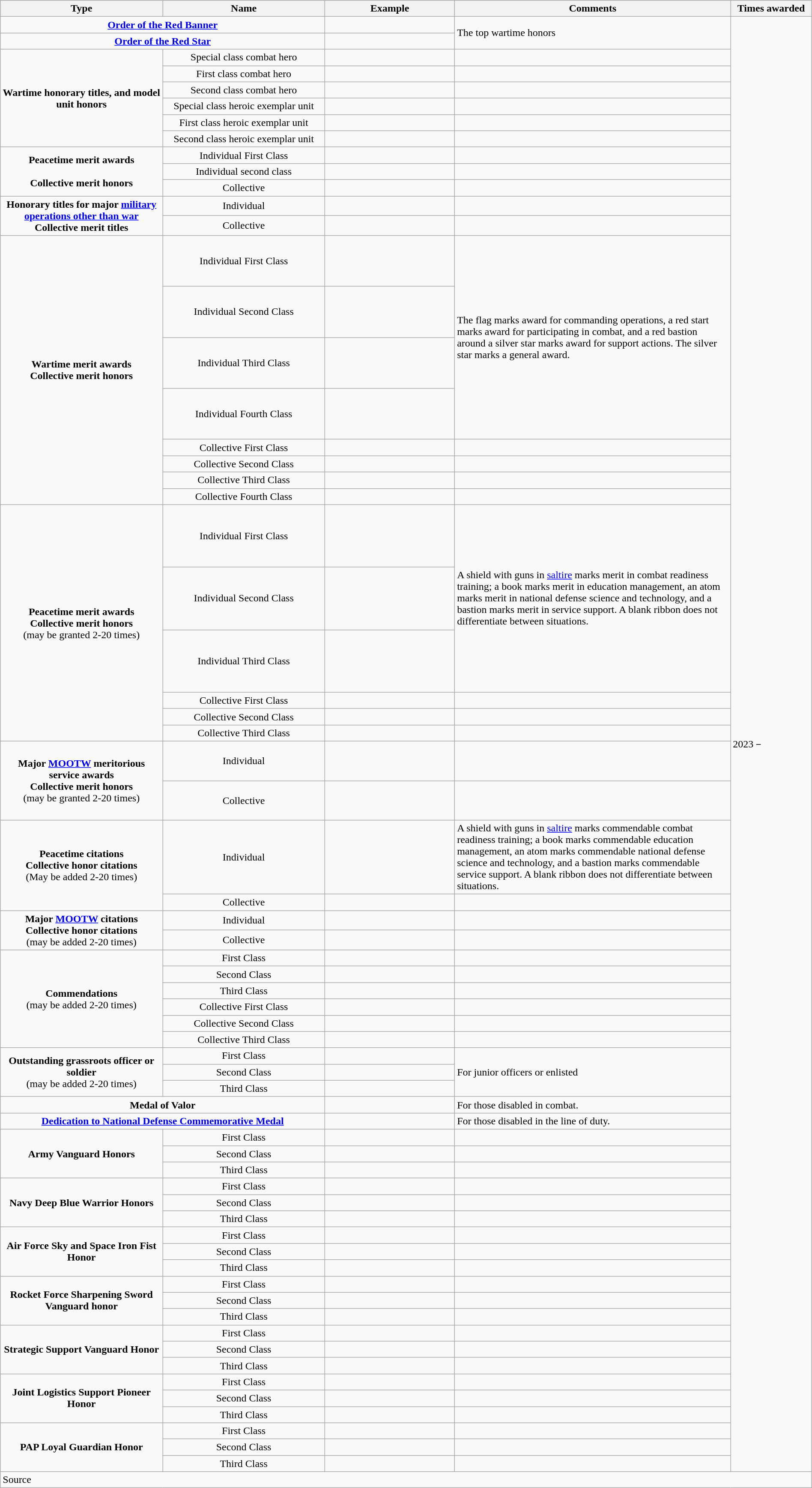<table class="wikitable" width="100%">
<tr>
<th width="20%">Type</th>
<th width="20%">Name</th>
<th width="16%">Example</th>
<th>Comments</th>
<th width="10%">Times awarded</th>
</tr>
<tr>
<td colspan=2 style="text-align: center;"><strong><a href='#'>Order of the Red Banner</a></strong></td>
<td></td>
<td rowspan="2">The top wartime honors</td>
<td rowspan=65>2023－</td>
</tr>
<tr>
<td colspan=2 style="text-align: center;"><strong><a href='#'>Order of the Red Star</a></strong></td>
<td></td>
</tr>
<tr>
<td rowspan=6 style="text-align: center;"><strong>Wartime honorary titles, and model unit honors</strong></td>
<td style="text-align: center;">Special class combat hero</td>
<td></td>
<td></td>
</tr>
<tr>
<td style="text-align: center;">First class combat hero</td>
<td></td>
<td></td>
</tr>
<tr>
<td style="text-align: center;">Second class combat hero</td>
<td></td>
<td></td>
</tr>
<tr>
<td style="text-align: center;">Special class heroic exemplar unit</td>
<td></td>
<td></td>
</tr>
<tr>
<td style="text-align: center;">First class heroic exemplar unit</td>
<td></td>
<td></td>
</tr>
<tr>
<td style="text-align: center;">Second class heroic exemplar unit</td>
<td></td>
<td></td>
</tr>
<tr>
<td rowspan=3 style="text-align: center;"><strong>Peacetime merit awards</strong><br><br><strong>Collective merit honors</strong></td>
<td style="text-align: center;">Individual First Class</td>
<td></td>
<td></td>
</tr>
<tr>
<td style="text-align: center;">Individual second class</td>
<td></td>
<td></td>
</tr>
<tr>
<td style="text-align: center;">Collective</td>
<td></td>
<td></td>
</tr>
<tr>
<td rowspan=2 style="text-align: center;"><strong>Honorary titles for major <a href='#'>military operations other than war</a> <br> Collective merit titles</strong></td>
<td style="text-align: center;">Individual</td>
<td></td>
<td></td>
</tr>
<tr>
<td style="text-align: center;">Collective</td>
<td></td>
<td></td>
</tr>
<tr>
<td rowspan=8 style="text-align: center;"><strong>Wartime merit awards<br>Collective merit honors</strong></td>
<td style="text-align: center;">Individual First Class</td>
<td><br><br><br><br></td>
<td rowspan=4>The flag marks award for commanding operations, a red start marks award for participating in combat, and a red bastion around a silver star marks award for support actions. The silver star marks a general award.</td>
</tr>
<tr>
<td style="text-align: center;">Individual Second Class</td>
<td><br><br><br><br></td>
</tr>
<tr>
<td style="text-align: center;">Individual Third Class</td>
<td><br><br><br><br></td>
</tr>
<tr>
<td style="text-align: center;">Individual Fourth Class</td>
<td><br><br><br><br></td>
</tr>
<tr>
<td style="text-align: center;">Collective First Class</td>
<td></td>
<td></td>
</tr>
<tr>
<td style="text-align: center;">Collective Second Class</td>
<td></td>
</tr>
<tr>
<td style="text-align: center;">Collective Third Class</td>
<td></td>
<td></td>
</tr>
<tr>
<td style="text-align: center;">Collective Fourth Class</td>
<td></td>
<td></td>
</tr>
<tr>
<td rowspan=6 style="text-align: center;"><strong>Peacetime merit awards <br>Collective merit honors</strong><br>(may be granted 2-20 times)</td>
<td style="text-align: center;">Individual First Class</td>
<td><br><br><br><br><br></td>
<td rowspan=3>A shield with guns in <a href='#'>saltire</a> marks merit in combat readiness training; a book marks merit in education management, an atom marks merit in national defense science and technology, and a bastion marks merit in service support. A blank ribbon does not differentiate between situations.</td>
</tr>
<tr>
<td style="text-align: center;">Individual Second Class</td>
<td><br><br><br><br><br></td>
</tr>
<tr>
<td style="text-align: center;">Individual Third Class</td>
<td><br><br><br><br><br></td>
</tr>
<tr>
<td style="text-align: center;">Collective First Class</td>
<td></td>
<td></td>
</tr>
<tr>
<td style="text-align: center;">Collective Second Class</td>
<td></td>
<td></td>
</tr>
<tr>
<td style="text-align: center;">Collective Third Class</td>
<td></td>
<td></td>
</tr>
<tr>
<td rowspan=2 style="text-align: center;"><strong>Major <a href='#'>MOOTW</a> meritorious service awards <br>Collective merit honors</strong><br>(may be granted 2-20 times)</td>
<td style="text-align: center;">Individual</td>
<td><br><br><br></td>
<td></td>
</tr>
<tr>
<td style="text-align: center;">Collective</td>
<td><br><br><br></td>
<td></td>
</tr>
<tr>
<td rowspan=2 style="text-align: center;"><strong>Peacetime citations<br>Collective honor citations</strong><br>(May be added 2-20 times)</td>
<td style="text-align: center;">Individual</td>
<td><br><br><br><br><br></td>
<td>A shield with guns in <a href='#'>saltire</a> marks commendable combat readiness training; a book marks commendable education management, an atom marks commendable national defense science and technology, and a bastion marks commendable service support. A blank ribbon does not differentiate between situations.</td>
</tr>
<tr>
<td style="text-align: center;">Collective</td>
<td></td>
<td></td>
</tr>
<tr>
<td rowspan=2 style="text-align: center;"><strong>Major <a href='#'>MOOTW</a> citations<br>Collective honor citations</strong><br>(may be added 2-20 times)</td>
<td style="text-align: center;">Individual</td>
<td></td>
<td></td>
</tr>
<tr>
<td style="text-align: center;">Collective</td>
<td></td>
<td></td>
</tr>
<tr>
<td rowspan=6 style="text-align: center;"><strong>Commendations</strong><br>(may be added 2-20 times)</td>
<td style="text-align: center;">First Class</td>
<td></td>
<td></td>
</tr>
<tr>
<td style="text-align: center;">Second Class</td>
<td></td>
<td></td>
</tr>
<tr>
<td style="text-align: center;">Third Class</td>
<td></td>
<td></td>
</tr>
<tr>
<td style="text-align: center;">Collective First Class</td>
<td></td>
<td></td>
</tr>
<tr>
<td style="text-align: center;">Collective Second Class</td>
<td></td>
<td></td>
</tr>
<tr>
<td style="text-align: center;">Collective Third Class</td>
<td></td>
<td></td>
</tr>
<tr>
<td rowspan=3 style="text-align: center;"><strong>Outstanding grassroots officer or soldier</strong><br>(may be added 2-20 times)</td>
<td style="text-align: center;">First Class</td>
<td></td>
<td rowspan="3">For junior officers or enlisted</td>
</tr>
<tr>
<td style="text-align: center;">Second Class</td>
<td></td>
</tr>
<tr>
<td style="text-align: center;">Third Class</td>
<td></td>
</tr>
<tr>
<td colspan=2 style="text-align: center;"><strong>Medal of Valor</strong></td>
<td></td>
<td>For those disabled in combat.</td>
</tr>
<tr>
<td colspan=2 style="text-align: center;"><strong><a href='#'>Dedication to National Defense Commemorative Medal</a></strong></td>
<td></td>
<td>For those disabled in the line of duty.</td>
</tr>
<tr>
<td rowspan=3 style="text-align: center;"><strong>Army Vanguard Honors</strong></td>
<td style="text-align: center;">First Class</td>
<td></td>
<td></td>
</tr>
<tr>
<td style="text-align: center;">Second Class</td>
<td></td>
<td></td>
</tr>
<tr>
<td style="text-align: center;">Third Class</td>
<td></td>
<td></td>
</tr>
<tr>
<td rowspan=3 style="text-align: center;"><strong>Navy Deep Blue Warrior Honors</strong></td>
<td style="text-align: center;">First Class</td>
<td></td>
<td></td>
</tr>
<tr>
<td style="text-align: center;">Second Class</td>
<td></td>
<td></td>
</tr>
<tr>
<td style="text-align: center;">Third Class</td>
<td></td>
<td></td>
</tr>
<tr>
<td rowspan=3 style="text-align: center;"><strong>Air Force Sky and Space Iron Fist Honor</strong></td>
<td style="text-align: center;">First Class</td>
<td></td>
<td></td>
</tr>
<tr>
<td style="text-align: center;">Second Class</td>
<td></td>
<td></td>
</tr>
<tr>
<td style="text-align: center;">Third Class</td>
<td></td>
<td></td>
</tr>
<tr>
<td rowspan=3 style="text-align: center;"><strong>Rocket Force Sharpening Sword Vanguard honor</strong></td>
<td style="text-align: center;">First Class</td>
<td></td>
<td></td>
</tr>
<tr>
<td style="text-align: center;">Second Class</td>
<td></td>
<td></td>
</tr>
<tr>
<td style="text-align: center;">Third Class</td>
<td></td>
<td></td>
</tr>
<tr>
<td rowspan=3 style="text-align: center;"><strong>Strategic Support Vanguard Honor</strong></td>
<td style="text-align: center;">First Class</td>
<td></td>
<td></td>
</tr>
<tr>
<td style="text-align: center;">Second Class</td>
<td></td>
<td></td>
</tr>
<tr>
<td style="text-align: center;">Third Class</td>
<td></td>
<td></td>
</tr>
<tr>
<td rowspan=3 style="text-align: center;"><strong>Joint Logistics Support Pioneer Honor</strong></td>
<td style="text-align: center;">First Class</td>
<td></td>
<td></td>
</tr>
<tr>
<td style="text-align: center;">Second Class</td>
<td></td>
<td></td>
</tr>
<tr>
<td style="text-align: center;">Third Class</td>
<td></td>
<td></td>
</tr>
<tr>
<td rowspan=3 style="text-align: center;"><strong>PAP Loyal Guardian Honor</strong></td>
<td style="text-align: center;">First Class</td>
<td></td>
<td></td>
</tr>
<tr>
<td style="text-align: center;">Second Class</td>
<td></td>
<td></td>
</tr>
<tr>
<td style="text-align: center;">Third Class</td>
<td></td>
<td></td>
</tr>
<tr>
<td colspan="5">Source</td>
</tr>
</table>
